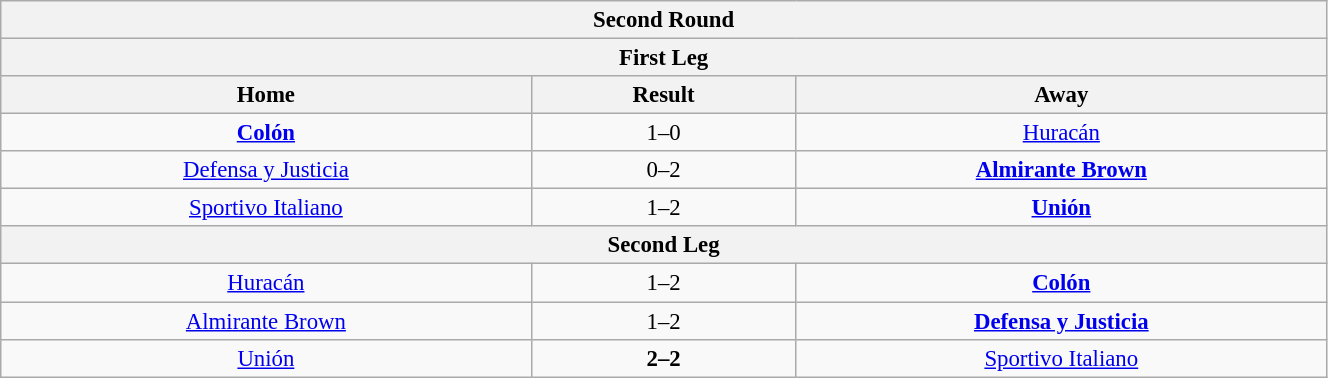<table align=center class="wikitable collapsible collapsed" style="font-size:95%; text-align: center; width: 70%;">
<tr>
<th colspan=100% style="with: 100%;" align=center>Second Round</th>
</tr>
<tr>
<th colspan=100% style="with: 75%;" align=center>First Leg</th>
</tr>
<tr>
<th width=30%>Home</th>
<th width=15%>Result</th>
<th width=30%>Away</th>
</tr>
<tr align=center>
<td><strong><a href='#'>Colón</a></strong></td>
<td>1–0</td>
<td><a href='#'>Huracán</a></td>
</tr>
<tr align=center>
<td><a href='#'>Defensa y Justicia</a></td>
<td>0–2</td>
<td><strong><a href='#'>Almirante Brown</a></strong></td>
</tr>
<tr align=center>
<td><a href='#'>Sportivo Italiano</a></td>
<td>1–2</td>
<td><strong><a href='#'>Unión</a></strong></td>
</tr>
<tr>
<th colspan=100% style="with: 75%;" align=center>Second Leg</th>
</tr>
<tr align=center>
<td><a href='#'>Huracán</a></td>
<td>1–2</td>
<td><strong><a href='#'>Colón</a></strong></td>
</tr>
<tr align=center>
<td><a href='#'>Almirante Brown</a></td>
<td>1–2</td>
<td><strong><a href='#'>Defensa y Justicia</a></strong></td>
</tr>
<tr align=center>
<td><a href='#'>Unión</a></td>
<td><strong>2–2</strong></td>
<td><a href='#'>Sportivo Italiano</a></td>
</tr>
</table>
